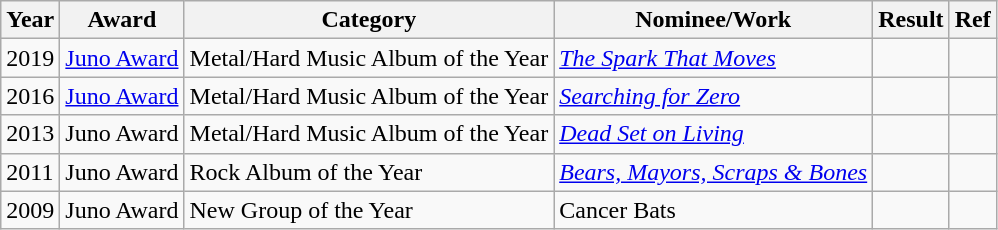<table class="wikitable">
<tr>
<th>Year</th>
<th>Award</th>
<th>Category</th>
<th>Nominee/Work</th>
<th>Result</th>
<th>Ref</th>
</tr>
<tr>
<td>2019</td>
<td><a href='#'>Juno Award</a></td>
<td>Metal/Hard Music Album of the Year</td>
<td><em><a href='#'>The Spark That Moves</a></em></td>
<td></td>
<td></td>
</tr>
<tr>
<td>2016</td>
<td><a href='#'>Juno Award</a></td>
<td>Metal/Hard Music Album of the Year</td>
<td><em><a href='#'>Searching for Zero</a></em></td>
<td></td>
<td></td>
</tr>
<tr>
<td>2013</td>
<td>Juno Award</td>
<td>Metal/Hard Music Album of the Year</td>
<td><em><a href='#'>Dead Set on Living</a></em></td>
<td></td>
</tr>
<tr>
<td>2011</td>
<td>Juno Award</td>
<td>Rock Album of the Year</td>
<td><em><a href='#'>Bears, Mayors, Scraps & Bones</a></em></td>
<td></td>
<td></td>
</tr>
<tr>
<td>2009</td>
<td>Juno Award</td>
<td>New Group of the Year</td>
<td>Cancer Bats</td>
<td></td>
<td></td>
</tr>
</table>
